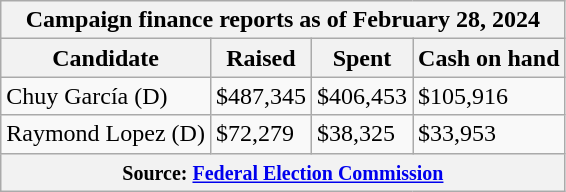<table class="wikitable sortable">
<tr>
<th colspan=4>Campaign finance reports as of February 28, 2024</th>
</tr>
<tr style="text-align:center;">
<th>Candidate</th>
<th>Raised</th>
<th>Spent</th>
<th>Cash on hand</th>
</tr>
<tr>
<td>Chuy García (D)</td>
<td>$487,345</td>
<td>$406,453</td>
<td>$105,916</td>
</tr>
<tr>
<td>Raymond Lopez (D)</td>
<td>$72,279</td>
<td>$38,325</td>
<td>$33,953</td>
</tr>
<tr>
<th colspan="4"><small>Source: <a href='#'>Federal Election Commission</a></small></th>
</tr>
</table>
